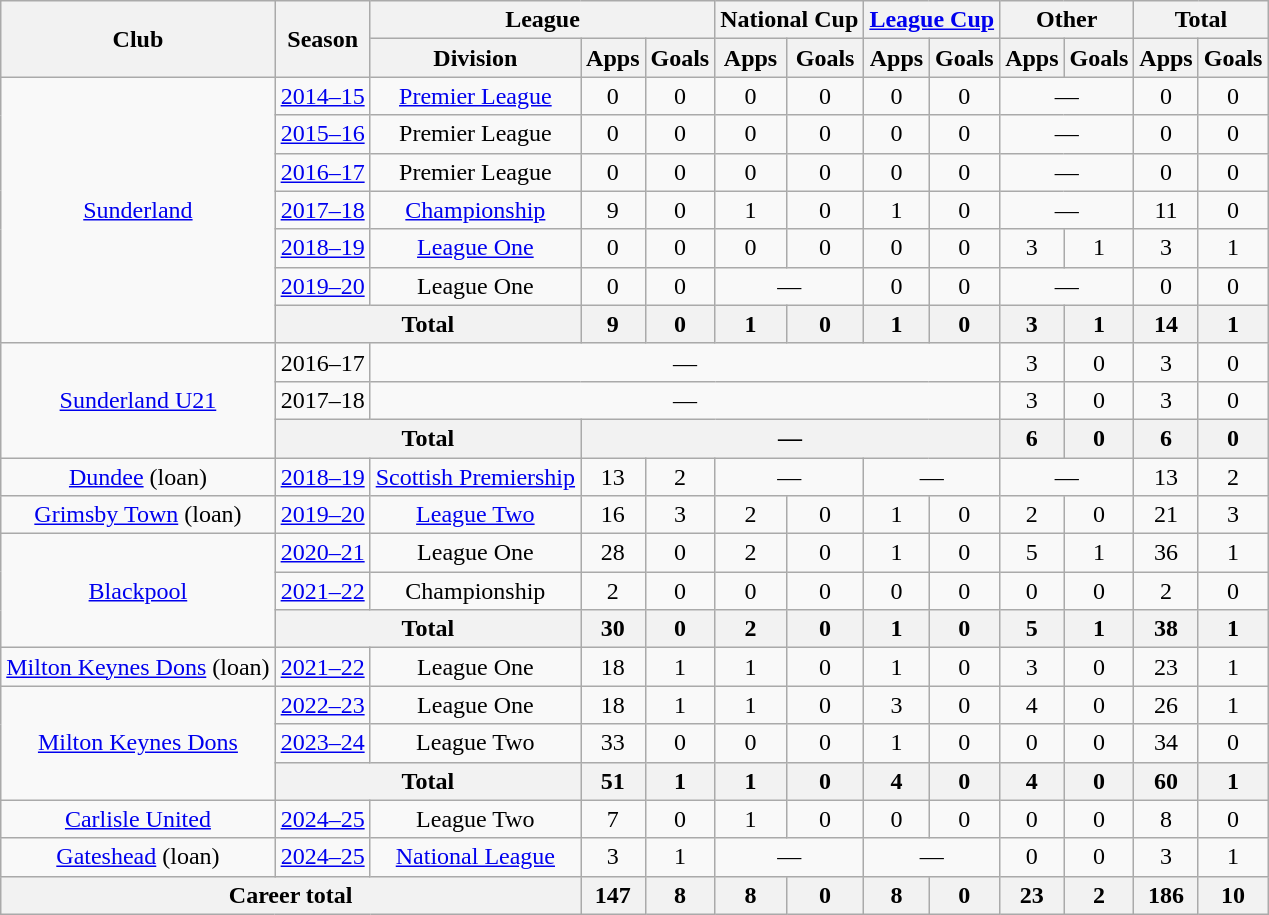<table class=wikitable style="text-align: center;">
<tr>
<th rowspan=2>Club</th>
<th rowspan=2>Season</th>
<th colspan=3>League</th>
<th colspan=2>National Cup</th>
<th colspan=2><a href='#'>League Cup</a></th>
<th colspan=2>Other</th>
<th colspan=2>Total</th>
</tr>
<tr>
<th>Division</th>
<th>Apps</th>
<th>Goals</th>
<th>Apps</th>
<th>Goals</th>
<th>Apps</th>
<th>Goals</th>
<th>Apps</th>
<th>Goals</th>
<th>Apps</th>
<th>Goals</th>
</tr>
<tr>
<td rowspan=7><a href='#'>Sunderland</a></td>
<td><a href='#'>2014–15</a></td>
<td><a href='#'>Premier League</a></td>
<td>0</td>
<td>0</td>
<td>0</td>
<td>0</td>
<td>0</td>
<td>0</td>
<td colspan=2>—</td>
<td>0</td>
<td>0</td>
</tr>
<tr>
<td><a href='#'>2015–16</a></td>
<td>Premier League</td>
<td>0</td>
<td>0</td>
<td>0</td>
<td>0</td>
<td>0</td>
<td>0</td>
<td colspan=2>—</td>
<td>0</td>
<td>0</td>
</tr>
<tr>
<td><a href='#'>2016–17</a></td>
<td>Premier League</td>
<td>0</td>
<td>0</td>
<td>0</td>
<td>0</td>
<td>0</td>
<td>0</td>
<td colspan=2>—</td>
<td>0</td>
<td>0</td>
</tr>
<tr>
<td><a href='#'>2017–18</a></td>
<td><a href='#'>Championship</a></td>
<td>9</td>
<td>0</td>
<td>1</td>
<td>0</td>
<td>1</td>
<td>0</td>
<td colspan=2>—</td>
<td>11</td>
<td>0</td>
</tr>
<tr>
<td><a href='#'>2018–19</a></td>
<td><a href='#'>League One</a></td>
<td>0</td>
<td>0</td>
<td>0</td>
<td>0</td>
<td>0</td>
<td>0</td>
<td>3</td>
<td>1</td>
<td>3</td>
<td>1</td>
</tr>
<tr>
<td><a href='#'>2019–20</a></td>
<td>League One</td>
<td>0</td>
<td>0</td>
<td colspan=2>—</td>
<td>0</td>
<td>0</td>
<td colspan=2>—</td>
<td>0</td>
<td>0</td>
</tr>
<tr>
<th colspan=2>Total</th>
<th>9</th>
<th>0</th>
<th>1</th>
<th>0</th>
<th>1</th>
<th>0</th>
<th>3</th>
<th>1</th>
<th>14</th>
<th>1</th>
</tr>
<tr>
<td rowspan=3><a href='#'>Sunderland U21</a></td>
<td>2016–17</td>
<td colspan=7>—</td>
<td>3</td>
<td>0</td>
<td>3</td>
<td>0</td>
</tr>
<tr>
<td>2017–18</td>
<td colspan=7>—</td>
<td>3</td>
<td>0</td>
<td>3</td>
<td>0</td>
</tr>
<tr>
<th colspan=2>Total</th>
<th colspan=6>—</th>
<th>6</th>
<th>0</th>
<th>6</th>
<th>0</th>
</tr>
<tr>
<td><a href='#'>Dundee</a> (loan)</td>
<td><a href='#'>2018–19</a></td>
<td><a href='#'>Scottish Premiership</a></td>
<td>13</td>
<td>2</td>
<td colspan=2>—</td>
<td colspan=2>—</td>
<td colspan=2>—</td>
<td>13</td>
<td>2</td>
</tr>
<tr>
<td><a href='#'>Grimsby Town</a> (loan)</td>
<td><a href='#'>2019–20</a></td>
<td><a href='#'>League Two</a></td>
<td>16</td>
<td>3</td>
<td>2</td>
<td>0</td>
<td>1</td>
<td>0</td>
<td>2</td>
<td>0</td>
<td>21</td>
<td>3</td>
</tr>
<tr>
<td rowspan="3"><a href='#'>Blackpool</a></td>
<td><a href='#'>2020–21</a></td>
<td>League One</td>
<td>28</td>
<td>0</td>
<td>2</td>
<td>0</td>
<td>1</td>
<td>0</td>
<td>5</td>
<td>1</td>
<td>36</td>
<td>1</td>
</tr>
<tr>
<td><a href='#'>2021–22</a></td>
<td>Championship</td>
<td>2</td>
<td>0</td>
<td>0</td>
<td>0</td>
<td>0</td>
<td>0</td>
<td>0</td>
<td>0</td>
<td>2</td>
<td>0</td>
</tr>
<tr>
<th colspan="2">Total</th>
<th>30</th>
<th>0</th>
<th>2</th>
<th>0</th>
<th>1</th>
<th>0</th>
<th>5</th>
<th>1</th>
<th>38</th>
<th>1</th>
</tr>
<tr>
<td><a href='#'>Milton Keynes Dons</a> (loan)</td>
<td><a href='#'>2021–22</a></td>
<td>League One</td>
<td>18</td>
<td>1</td>
<td>1</td>
<td>0</td>
<td>1</td>
<td>0</td>
<td>3</td>
<td>0</td>
<td>23</td>
<td>1</td>
</tr>
<tr>
<td rowspan="3"><a href='#'>Milton Keynes Dons</a></td>
<td><a href='#'>2022–23</a></td>
<td>League One</td>
<td>18</td>
<td>1</td>
<td>1</td>
<td>0</td>
<td>3</td>
<td>0</td>
<td>4</td>
<td>0</td>
<td>26</td>
<td>1</td>
</tr>
<tr>
<td><a href='#'>2023–24</a></td>
<td>League Two</td>
<td>33</td>
<td>0</td>
<td>0</td>
<td>0</td>
<td>1</td>
<td>0</td>
<td>0</td>
<td>0</td>
<td>34</td>
<td>0</td>
</tr>
<tr>
<th colspan="2">Total</th>
<th>51</th>
<th>1</th>
<th>1</th>
<th>0</th>
<th>4</th>
<th>0</th>
<th>4</th>
<th>0</th>
<th>60</th>
<th>1</th>
</tr>
<tr>
<td><a href='#'>Carlisle United</a></td>
<td><a href='#'>2024–25</a></td>
<td>League Two</td>
<td>7</td>
<td>0</td>
<td>1</td>
<td>0</td>
<td>0</td>
<td>0</td>
<td>0</td>
<td>0</td>
<td>8</td>
<td>0</td>
</tr>
<tr>
<td><a href='#'>Gateshead</a> (loan)</td>
<td><a href='#'>2024–25</a></td>
<td><a href='#'>National League</a></td>
<td>3</td>
<td>1</td>
<td colspan="2">—</td>
<td colspan="2">—</td>
<td>0</td>
<td>0</td>
<td>3</td>
<td>1</td>
</tr>
<tr>
<th colspan="3">Career total</th>
<th>147</th>
<th>8</th>
<th>8</th>
<th>0</th>
<th>8</th>
<th>0</th>
<th>23</th>
<th>2</th>
<th>186</th>
<th>10</th>
</tr>
</table>
